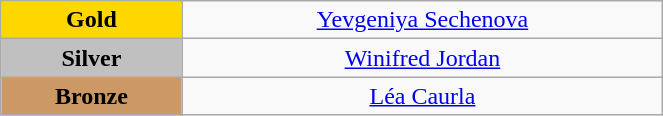<table class="wikitable" style="text-align:center; " width="35%">
<tr>
<td bgcolor="gold"><strong>Gold</strong></td>
<td><a href='#'>Yevgeniya Sechenova</a><br>  <small><em></em></small></td>
</tr>
<tr>
<td bgcolor="silver"><strong>Silver</strong></td>
<td><a href='#'>Winifred Jordan</a><br>  <small><em></em></small></td>
</tr>
<tr>
<td bgcolor="CC9966"><strong>Bronze</strong></td>
<td><a href='#'>Léa Caurla</a><br>  <small><em></em></small></td>
</tr>
</table>
